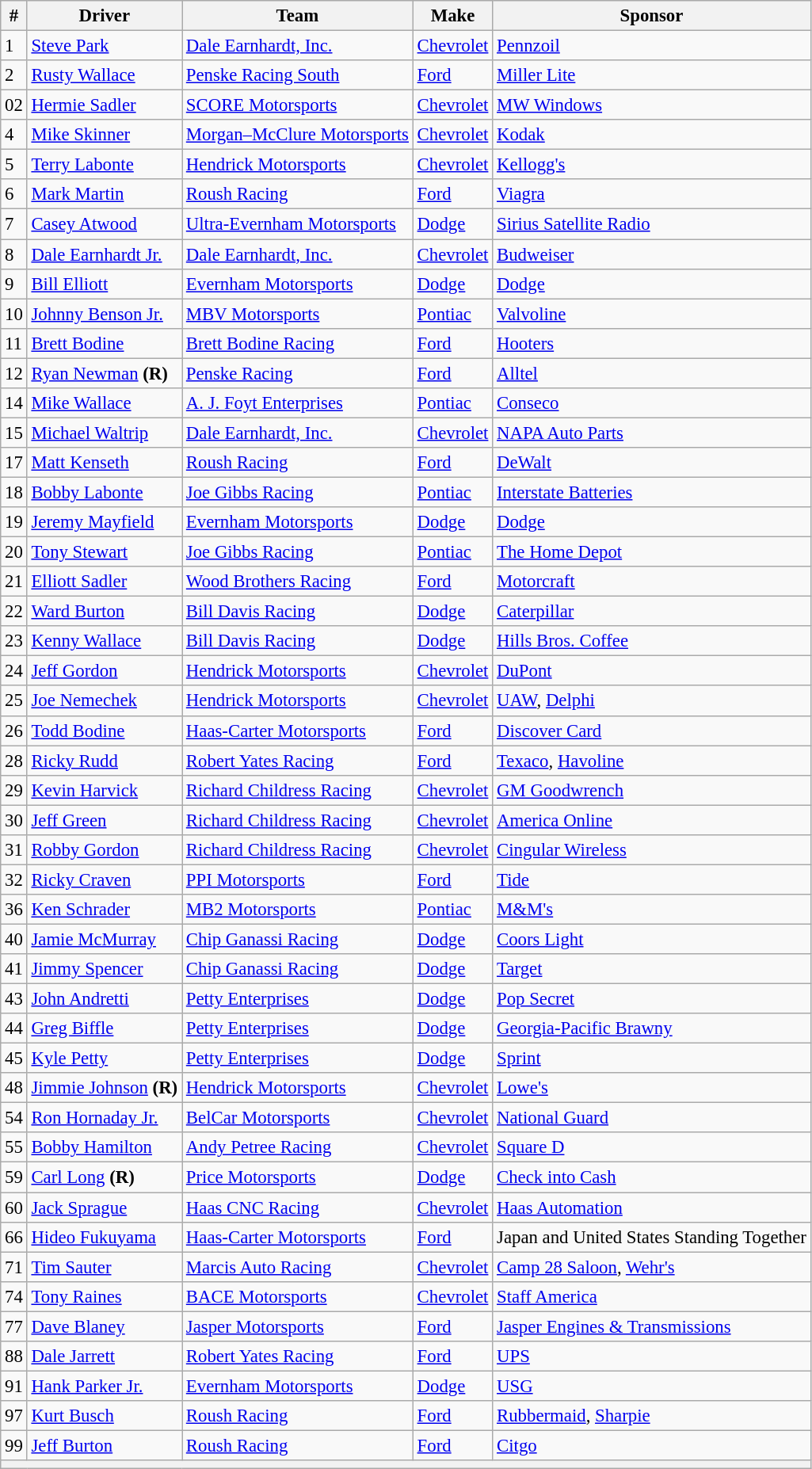<table class="wikitable" style="font-size:95%">
<tr>
<th>#</th>
<th>Driver</th>
<th>Team</th>
<th>Make</th>
<th>Sponsor</th>
</tr>
<tr>
<td>1</td>
<td><a href='#'>Steve Park</a></td>
<td><a href='#'>Dale Earnhardt, Inc.</a></td>
<td><a href='#'>Chevrolet</a></td>
<td><a href='#'>Pennzoil</a></td>
</tr>
<tr>
<td>2</td>
<td><a href='#'>Rusty Wallace</a></td>
<td><a href='#'>Penske Racing South</a></td>
<td><a href='#'>Ford</a></td>
<td><a href='#'>Miller Lite</a></td>
</tr>
<tr>
<td>02</td>
<td><a href='#'>Hermie Sadler</a></td>
<td><a href='#'>SCORE Motorsports</a></td>
<td><a href='#'>Chevrolet</a></td>
<td><a href='#'>MW Windows</a></td>
</tr>
<tr>
<td>4</td>
<td><a href='#'>Mike Skinner</a></td>
<td><a href='#'>Morgan–McClure Motorsports</a></td>
<td><a href='#'>Chevrolet</a></td>
<td><a href='#'>Kodak</a></td>
</tr>
<tr>
<td>5</td>
<td><a href='#'>Terry Labonte</a></td>
<td><a href='#'>Hendrick Motorsports</a></td>
<td><a href='#'>Chevrolet</a></td>
<td><a href='#'>Kellogg's</a></td>
</tr>
<tr>
<td>6</td>
<td><a href='#'>Mark Martin</a></td>
<td><a href='#'>Roush Racing</a></td>
<td><a href='#'>Ford</a></td>
<td><a href='#'>Viagra</a></td>
</tr>
<tr>
<td>7</td>
<td><a href='#'>Casey Atwood</a></td>
<td><a href='#'>Ultra-Evernham Motorsports</a></td>
<td><a href='#'>Dodge</a></td>
<td><a href='#'>Sirius Satellite Radio</a></td>
</tr>
<tr>
<td>8</td>
<td><a href='#'>Dale Earnhardt Jr.</a></td>
<td><a href='#'>Dale Earnhardt, Inc.</a></td>
<td><a href='#'>Chevrolet</a></td>
<td><a href='#'>Budweiser</a></td>
</tr>
<tr>
<td>9</td>
<td><a href='#'>Bill Elliott</a></td>
<td><a href='#'>Evernham Motorsports</a></td>
<td><a href='#'>Dodge</a></td>
<td><a href='#'>Dodge</a></td>
</tr>
<tr>
<td>10</td>
<td><a href='#'>Johnny Benson Jr.</a></td>
<td><a href='#'>MBV Motorsports</a></td>
<td><a href='#'>Pontiac</a></td>
<td><a href='#'>Valvoline</a></td>
</tr>
<tr>
<td>11</td>
<td><a href='#'>Brett Bodine</a></td>
<td><a href='#'>Brett Bodine Racing</a></td>
<td><a href='#'>Ford</a></td>
<td><a href='#'>Hooters</a></td>
</tr>
<tr>
<td>12</td>
<td><a href='#'>Ryan Newman</a> <strong>(R)</strong></td>
<td><a href='#'>Penske Racing</a></td>
<td><a href='#'>Ford</a></td>
<td><a href='#'>Alltel</a></td>
</tr>
<tr>
<td>14</td>
<td><a href='#'>Mike Wallace</a></td>
<td><a href='#'>A. J. Foyt Enterprises</a></td>
<td><a href='#'>Pontiac</a></td>
<td><a href='#'>Conseco</a></td>
</tr>
<tr>
<td>15</td>
<td><a href='#'>Michael Waltrip</a></td>
<td><a href='#'>Dale Earnhardt, Inc.</a></td>
<td><a href='#'>Chevrolet</a></td>
<td><a href='#'>NAPA Auto Parts</a></td>
</tr>
<tr>
<td>17</td>
<td><a href='#'>Matt Kenseth</a></td>
<td><a href='#'>Roush Racing</a></td>
<td><a href='#'>Ford</a></td>
<td><a href='#'>DeWalt</a></td>
</tr>
<tr>
<td>18</td>
<td><a href='#'>Bobby Labonte</a></td>
<td><a href='#'>Joe Gibbs Racing</a></td>
<td><a href='#'>Pontiac</a></td>
<td><a href='#'>Interstate Batteries</a></td>
</tr>
<tr>
<td>19</td>
<td><a href='#'>Jeremy Mayfield</a></td>
<td><a href='#'>Evernham Motorsports</a></td>
<td><a href='#'>Dodge</a></td>
<td><a href='#'>Dodge</a></td>
</tr>
<tr>
<td>20</td>
<td><a href='#'>Tony Stewart</a></td>
<td><a href='#'>Joe Gibbs Racing</a></td>
<td><a href='#'>Pontiac</a></td>
<td><a href='#'>The Home Depot</a></td>
</tr>
<tr>
<td>21</td>
<td><a href='#'>Elliott Sadler</a></td>
<td><a href='#'>Wood Brothers Racing</a></td>
<td><a href='#'>Ford</a></td>
<td><a href='#'>Motorcraft</a></td>
</tr>
<tr>
<td>22</td>
<td><a href='#'>Ward Burton</a></td>
<td><a href='#'>Bill Davis Racing</a></td>
<td><a href='#'>Dodge</a></td>
<td><a href='#'>Caterpillar</a></td>
</tr>
<tr>
<td>23</td>
<td><a href='#'>Kenny Wallace</a></td>
<td><a href='#'>Bill Davis Racing</a></td>
<td><a href='#'>Dodge</a></td>
<td><a href='#'>Hills Bros. Coffee</a></td>
</tr>
<tr>
<td>24</td>
<td><a href='#'>Jeff Gordon</a></td>
<td><a href='#'>Hendrick Motorsports</a></td>
<td><a href='#'>Chevrolet</a></td>
<td><a href='#'>DuPont</a></td>
</tr>
<tr>
<td>25</td>
<td><a href='#'>Joe Nemechek</a></td>
<td><a href='#'>Hendrick Motorsports</a></td>
<td><a href='#'>Chevrolet</a></td>
<td><a href='#'>UAW</a>, <a href='#'>Delphi</a></td>
</tr>
<tr>
<td>26</td>
<td><a href='#'>Todd Bodine</a></td>
<td><a href='#'>Haas-Carter Motorsports</a></td>
<td><a href='#'>Ford</a></td>
<td><a href='#'>Discover Card</a></td>
</tr>
<tr>
<td>28</td>
<td><a href='#'>Ricky Rudd</a></td>
<td><a href='#'>Robert Yates Racing</a></td>
<td><a href='#'>Ford</a></td>
<td><a href='#'>Texaco</a>, <a href='#'>Havoline</a></td>
</tr>
<tr>
<td>29</td>
<td><a href='#'>Kevin Harvick</a></td>
<td><a href='#'>Richard Childress Racing</a></td>
<td><a href='#'>Chevrolet</a></td>
<td><a href='#'>GM Goodwrench</a></td>
</tr>
<tr>
<td>30</td>
<td><a href='#'>Jeff Green</a></td>
<td><a href='#'>Richard Childress Racing</a></td>
<td><a href='#'>Chevrolet</a></td>
<td><a href='#'>America Online</a></td>
</tr>
<tr>
<td>31</td>
<td><a href='#'>Robby Gordon</a></td>
<td><a href='#'>Richard Childress Racing</a></td>
<td><a href='#'>Chevrolet</a></td>
<td><a href='#'>Cingular Wireless</a></td>
</tr>
<tr>
<td>32</td>
<td><a href='#'>Ricky Craven</a></td>
<td><a href='#'>PPI Motorsports</a></td>
<td><a href='#'>Ford</a></td>
<td><a href='#'>Tide</a></td>
</tr>
<tr>
<td>36</td>
<td><a href='#'>Ken Schrader</a></td>
<td><a href='#'>MB2 Motorsports</a></td>
<td><a href='#'>Pontiac</a></td>
<td><a href='#'>M&M's</a></td>
</tr>
<tr>
<td>40</td>
<td><a href='#'>Jamie McMurray</a></td>
<td><a href='#'>Chip Ganassi Racing</a></td>
<td><a href='#'>Dodge</a></td>
<td><a href='#'>Coors Light</a></td>
</tr>
<tr>
<td>41</td>
<td><a href='#'>Jimmy Spencer</a></td>
<td><a href='#'>Chip Ganassi Racing</a></td>
<td><a href='#'>Dodge</a></td>
<td><a href='#'>Target</a></td>
</tr>
<tr>
<td>43</td>
<td><a href='#'>John Andretti</a></td>
<td><a href='#'>Petty Enterprises</a></td>
<td><a href='#'>Dodge</a></td>
<td><a href='#'>Pop Secret</a></td>
</tr>
<tr>
<td>44</td>
<td><a href='#'>Greg Biffle</a></td>
<td><a href='#'>Petty Enterprises</a></td>
<td><a href='#'>Dodge</a></td>
<td><a href='#'>Georgia-Pacific Brawny</a></td>
</tr>
<tr>
<td>45</td>
<td><a href='#'>Kyle Petty</a></td>
<td><a href='#'>Petty Enterprises</a></td>
<td><a href='#'>Dodge</a></td>
<td><a href='#'>Sprint</a></td>
</tr>
<tr>
<td>48</td>
<td><a href='#'>Jimmie Johnson</a> <strong>(R)</strong></td>
<td><a href='#'>Hendrick Motorsports</a></td>
<td><a href='#'>Chevrolet</a></td>
<td><a href='#'>Lowe's</a></td>
</tr>
<tr>
<td>54</td>
<td><a href='#'>Ron Hornaday Jr.</a></td>
<td><a href='#'>BelCar Motorsports</a></td>
<td><a href='#'>Chevrolet</a></td>
<td><a href='#'>National Guard</a></td>
</tr>
<tr>
<td>55</td>
<td><a href='#'>Bobby Hamilton</a></td>
<td><a href='#'>Andy Petree Racing</a></td>
<td><a href='#'>Chevrolet</a></td>
<td><a href='#'>Square D</a></td>
</tr>
<tr>
<td>59</td>
<td><a href='#'>Carl Long</a> <strong>(R)</strong></td>
<td><a href='#'>Price Motorsports</a></td>
<td><a href='#'>Dodge</a></td>
<td><a href='#'>Check into Cash</a></td>
</tr>
<tr>
<td>60</td>
<td><a href='#'>Jack Sprague</a></td>
<td><a href='#'>Haas CNC Racing</a></td>
<td><a href='#'>Chevrolet</a></td>
<td><a href='#'>Haas Automation</a></td>
</tr>
<tr>
<td>66</td>
<td><a href='#'>Hideo Fukuyama</a></td>
<td><a href='#'>Haas-Carter Motorsports</a></td>
<td><a href='#'>Ford</a></td>
<td>Japan and United States Standing Together</td>
</tr>
<tr>
<td>71</td>
<td><a href='#'>Tim Sauter</a></td>
<td><a href='#'>Marcis Auto Racing</a></td>
<td><a href='#'>Chevrolet</a></td>
<td><a href='#'>Camp 28 Saloon</a>, <a href='#'>Wehr's</a></td>
</tr>
<tr>
<td>74</td>
<td><a href='#'>Tony Raines</a></td>
<td><a href='#'>BACE Motorsports</a></td>
<td><a href='#'>Chevrolet</a></td>
<td><a href='#'>Staff America</a></td>
</tr>
<tr>
<td>77</td>
<td><a href='#'>Dave Blaney</a></td>
<td><a href='#'>Jasper Motorsports</a></td>
<td><a href='#'>Ford</a></td>
<td><a href='#'>Jasper Engines & Transmissions</a></td>
</tr>
<tr>
<td>88</td>
<td><a href='#'>Dale Jarrett</a></td>
<td><a href='#'>Robert Yates Racing</a></td>
<td><a href='#'>Ford</a></td>
<td><a href='#'>UPS</a></td>
</tr>
<tr>
<td>91</td>
<td><a href='#'>Hank Parker Jr.</a></td>
<td><a href='#'>Evernham Motorsports</a></td>
<td><a href='#'>Dodge</a></td>
<td><a href='#'>USG</a></td>
</tr>
<tr>
<td>97</td>
<td><a href='#'>Kurt Busch</a></td>
<td><a href='#'>Roush Racing</a></td>
<td><a href='#'>Ford</a></td>
<td><a href='#'>Rubbermaid</a>, <a href='#'>Sharpie</a></td>
</tr>
<tr>
<td>99</td>
<td><a href='#'>Jeff Burton</a></td>
<td><a href='#'>Roush Racing</a></td>
<td><a href='#'>Ford</a></td>
<td><a href='#'>Citgo</a></td>
</tr>
<tr>
<th colspan="5"></th>
</tr>
</table>
